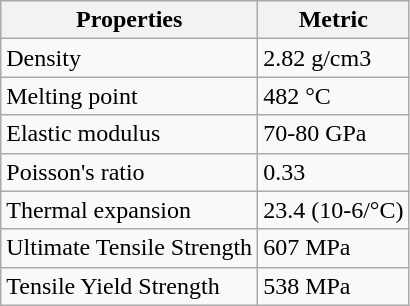<table class="wikitable">
<tr>
<th>Properties</th>
<th>Metric</th>
</tr>
<tr>
<td>Density</td>
<td>2.82 g/cm3</td>
</tr>
<tr>
<td>Melting point</td>
<td>482 °C</td>
</tr>
<tr>
<td>Elastic modulus</td>
<td>70-80 GPa</td>
</tr>
<tr>
<td>Poisson's ratio</td>
<td>0.33</td>
</tr>
<tr>
<td>Thermal expansion</td>
<td>23.4 (10-6/°C)</td>
</tr>
<tr>
<td>Ultimate Tensile Strength</td>
<td>607 MPa</td>
</tr>
<tr>
<td>Tensile Yield Strength</td>
<td>538 MPa</td>
</tr>
</table>
